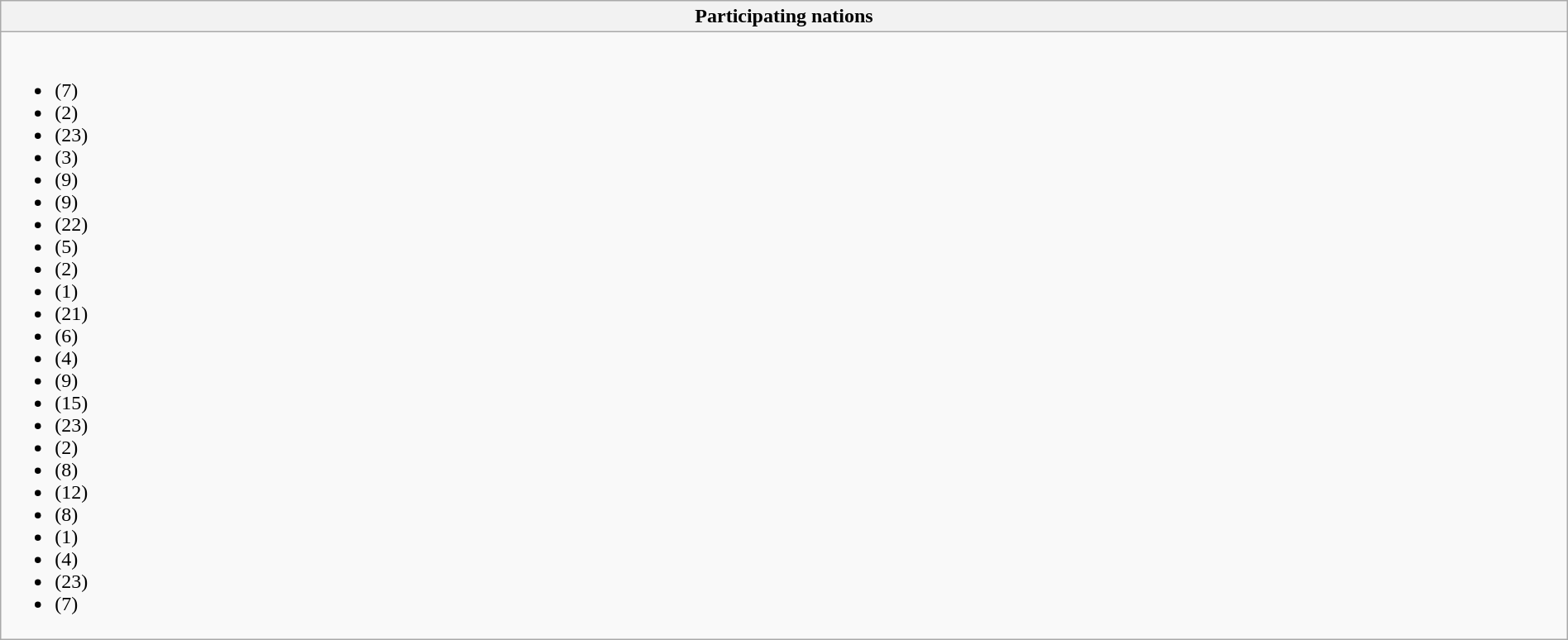<table class="wikitable collapsible" style="width:100%;">
<tr>
<th>Participating nations</th>
</tr>
<tr>
<td><br><ul><li> (7)</li><li> (2)</li><li> (23)</li><li> (3)</li><li> (9)</li><li> (9)</li><li> (22)</li><li> (5)</li><li> (2)</li><li> (1)</li><li> (21)</li><li> (6)</li><li> (4)</li><li> (9)</li><li> (15)</li><li> (23)</li><li> (2)</li><li> (8)</li><li> (12)</li><li> (8)</li><li> (1)</li><li> (4)</li><li> (23)</li><li> (7)</li></ul></td>
</tr>
</table>
